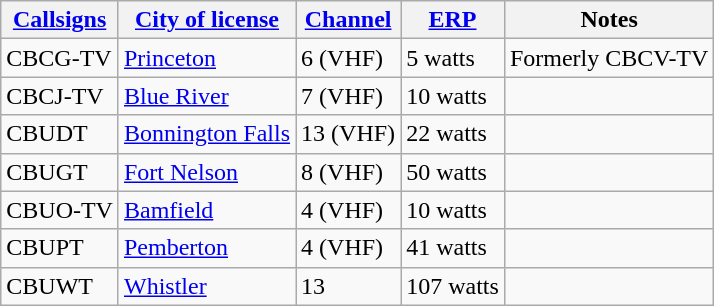<table class="wikitable sortable">
<tr>
<th><a href='#'>Callsigns</a></th>
<th><a href='#'>City of license</a></th>
<th><a href='#'>Channel</a></th>
<th><a href='#'>ERP</a></th>
<th>Notes</th>
</tr>
<tr>
<td>CBCG-TV</td>
<td><a href='#'>Princeton</a></td>
<td>6 (VHF)</td>
<td>5 watts</td>
<td>Formerly CBCV-TV</td>
</tr>
<tr>
<td>CBCJ-TV</td>
<td><a href='#'>Blue River</a></td>
<td>7 (VHF)</td>
<td>10 watts</td>
<td></td>
</tr>
<tr>
<td>CBUDT</td>
<td><a href='#'>Bonnington Falls</a></td>
<td>13 (VHF)</td>
<td>22 watts</td>
<td></td>
</tr>
<tr>
<td>CBUGT</td>
<td><a href='#'>Fort Nelson</a></td>
<td>8 (VHF)</td>
<td>50 watts</td>
<td></td>
</tr>
<tr>
<td>CBUO-TV</td>
<td><a href='#'>Bamfield</a></td>
<td>4 (VHF)</td>
<td>10 watts</td>
<td></td>
</tr>
<tr>
<td>CBUPT</td>
<td><a href='#'>Pemberton</a></td>
<td>4 (VHF)</td>
<td>41 watts</td>
<td></td>
</tr>
<tr>
<td>CBUWT</td>
<td><a href='#'>Whistler</a></td>
<td>13</td>
<td>107 watts</td>
<td></td>
</tr>
</table>
